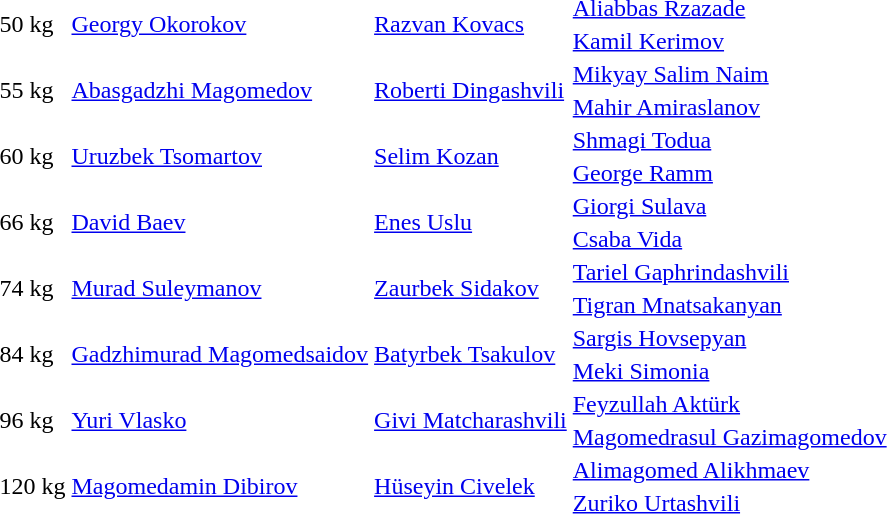<table>
<tr>
<td rowspan=2>50 kg</td>
<td rowspan=2> <a href='#'>Georgy Okorokov</a></td>
<td rowspan=2> <a href='#'>Razvan Kovacs</a></td>
<td> <a href='#'>Aliabbas Rzazade</a></td>
</tr>
<tr>
<td><a href='#'>Kamil Kerimov</a></td>
</tr>
<tr>
<td rowspan=2>55 kg</td>
<td rowspan=2> <a href='#'>Abasgadzhi Magomedov</a></td>
<td rowspan=2> <a href='#'>Roberti Dingashvili</a></td>
<td> <a href='#'>Mikyay Salim Naim</a></td>
</tr>
<tr>
<td> <a href='#'>Mahir Amiraslanov</a></td>
</tr>
<tr>
<td rowspan=2>60 kg</td>
<td rowspan=2> <a href='#'>Uruzbek Tsomartov</a></td>
<td rowspan=2> <a href='#'>Selim Kozan</a></td>
<td> <a href='#'>Shmagi Todua</a></td>
</tr>
<tr>
<td> <a href='#'>George Ramm</a></td>
</tr>
<tr>
<td rowspan=2>66 kg</td>
<td rowspan=2> <a href='#'>David Baev</a></td>
<td rowspan=2> <a href='#'>Enes Uslu</a></td>
<td> <a href='#'>Giorgi Sulava</a></td>
</tr>
<tr>
<td> <a href='#'>Csaba Vida</a></td>
</tr>
<tr>
<td rowspan=2>74 kg</td>
<td rowspan=2> <a href='#'>Murad Suleymanov</a></td>
<td rowspan=2> <a href='#'>Zaurbek Sidakov</a></td>
<td> <a href='#'>Tariel Gaphrindashvili</a></td>
</tr>
<tr>
<td> <a href='#'>Tigran Mnatsakanyan</a></td>
</tr>
<tr>
<td rowspan=2>84 kg</td>
<td rowspan=2> <a href='#'>Gadzhimurad Magomedsaidov</a></td>
<td rowspan=2> <a href='#'>Batyrbek Tsakulov</a></td>
<td> <a href='#'>Sargis Hovsepyan</a></td>
</tr>
<tr>
<td> <a href='#'>Meki Simonia</a></td>
</tr>
<tr>
<td rowspan=2>96 kg</td>
<td rowspan=2> <a href='#'>Yuri Vlasko</a></td>
<td rowspan=2> <a href='#'>Givi Matcharashvili</a></td>
<td> <a href='#'>Feyzullah Aktürk</a></td>
</tr>
<tr>
<td> <a href='#'>Magomedrasul Gazimagomedov</a></td>
</tr>
<tr>
<td rowspan=2>120 kg</td>
<td rowspan=2> <a href='#'>Magomedamin Dibirov</a></td>
<td rowspan=2> <a href='#'>Hüseyin Civelek</a></td>
<td> <a href='#'>Alimagomed Alikhmaev</a></td>
</tr>
<tr>
<td> <a href='#'>Zuriko Urtashvili</a></td>
</tr>
</table>
